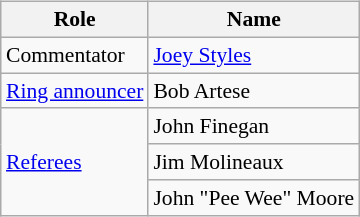<table class=wikitable style="font-size:90%; margin: 0.5em 0 0.5em 1em; float: right; clear: right;">
<tr>
<th>Role</th>
<th>Name</th>
</tr>
<tr>
<td rowspan=1>Commentator</td>
<td><a href='#'>Joey Styles</a></td>
</tr>
<tr>
<td rowspan=1><a href='#'>Ring announcer</a></td>
<td>Bob Artese</td>
</tr>
<tr>
<td rowspan=3><a href='#'>Referees</a></td>
<td>John Finegan</td>
</tr>
<tr>
<td>Jim Molineaux</td>
</tr>
<tr>
<td>John "Pee Wee" Moore</td>
</tr>
</table>
